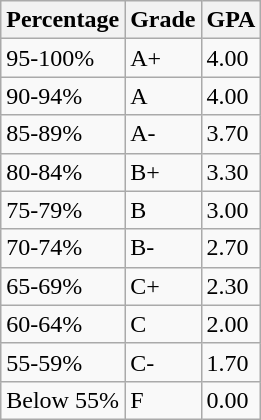<table class="wikitable">
<tr>
<th><strong>Percentage</strong></th>
<th>Grade</th>
<th>GPA</th>
</tr>
<tr>
<td>95-100%</td>
<td>A+</td>
<td>4.00</td>
</tr>
<tr>
<td>90-94%</td>
<td>A</td>
<td>4.00</td>
</tr>
<tr>
<td>85-89%</td>
<td>A-</td>
<td>3.70</td>
</tr>
<tr>
<td>80-84%</td>
<td>B+</td>
<td>3.30</td>
</tr>
<tr>
<td>75-79%</td>
<td>B</td>
<td>3.00</td>
</tr>
<tr>
<td>70-74%</td>
<td>B-</td>
<td>2.70</td>
</tr>
<tr>
<td>65-69%</td>
<td>C+</td>
<td>2.30</td>
</tr>
<tr>
<td>60-64%</td>
<td>C</td>
<td>2.00</td>
</tr>
<tr>
<td>55-59%</td>
<td>C-</td>
<td>1.70</td>
</tr>
<tr>
<td>Below 55%</td>
<td>F</td>
<td>0.00</td>
</tr>
</table>
